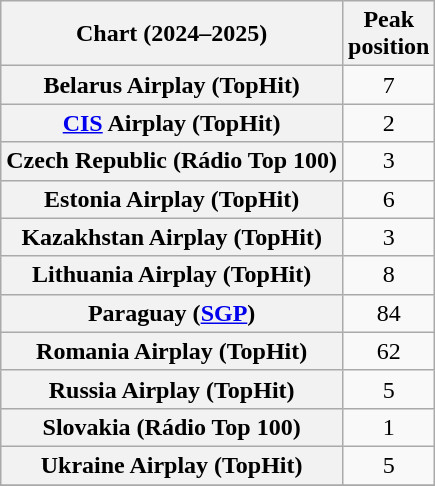<table class="wikitable sortable plainrowheaders" style="text-align:center">
<tr>
<th scope="col">Chart (2024–2025)</th>
<th scope="col">Peak<br>position</th>
</tr>
<tr>
<th scope="row">Belarus Airplay (TopHit)</th>
<td>7</td>
</tr>
<tr>
<th scope="row"><a href='#'>CIS</a> Airplay (TopHit)</th>
<td>2</td>
</tr>
<tr>
<th scope="row">Czech Republic (Rádio Top 100)</th>
<td>3</td>
</tr>
<tr>
<th scope="row">Estonia Airplay (TopHit)</th>
<td>6</td>
</tr>
<tr>
<th scope="row">Kazakhstan Airplay (TopHit)</th>
<td>3</td>
</tr>
<tr>
<th scope="row">Lithuania Airplay (TopHit)</th>
<td>8</td>
</tr>
<tr>
<th scope="row">Paraguay (<a href='#'>SGP</a>)</th>
<td>84</td>
</tr>
<tr>
<th scope="row">Romania Airplay (TopHit)</th>
<td>62</td>
</tr>
<tr>
<th scope="row">Russia Airplay (TopHit)</th>
<td>5</td>
</tr>
<tr>
<th scope="row">Slovakia (Rádio Top 100)</th>
<td>1</td>
</tr>
<tr>
<th scope="row">Ukraine Airplay (TopHit)</th>
<td>5</td>
</tr>
<tr>
</tr>
</table>
